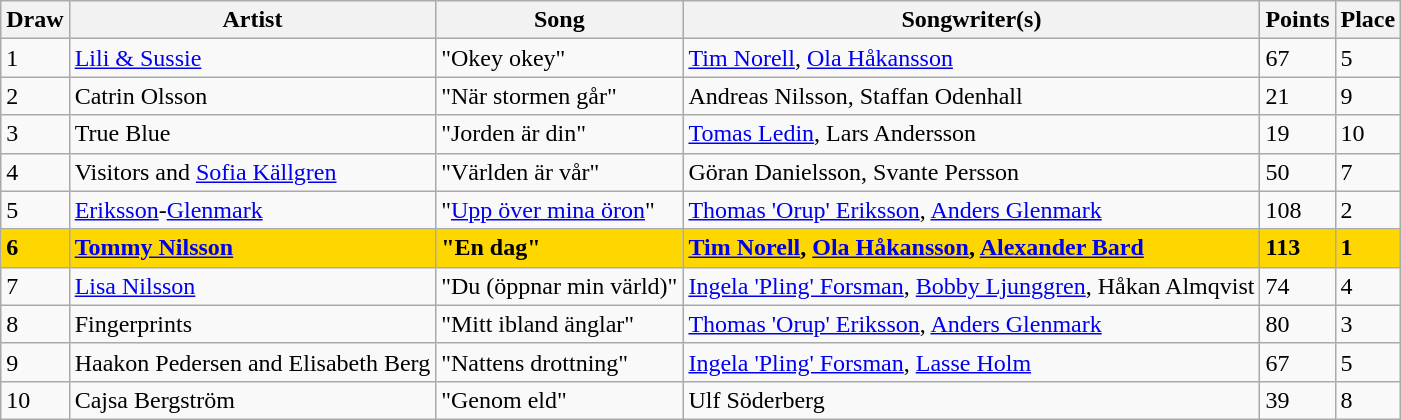<table class="sortable wikitable">
<tr>
<th>Draw</th>
<th>Artist</th>
<th>Song</th>
<th>Songwriter(s)</th>
<th>Points</th>
<th>Place</th>
</tr>
<tr --->
<td>1</td>
<td><a href='#'>Lili & Sussie</a></td>
<td>"Okey okey"</td>
<td><a href='#'>Tim Norell</a>, <a href='#'>Ola Håkansson</a></td>
<td>67</td>
<td>5</td>
</tr>
<tr --->
<td>2</td>
<td>Catrin Olsson</td>
<td>"När stormen går"</td>
<td>Andreas Nilsson, Staffan Odenhall</td>
<td>21</td>
<td>9</td>
</tr>
<tr --->
<td>3</td>
<td>True Blue</td>
<td>"Jorden är din"</td>
<td><a href='#'>Tomas Ledin</a>, Lars Andersson</td>
<td>19</td>
<td>10</td>
</tr>
<tr ---->
<td>4</td>
<td>Visitors and <a href='#'>Sofia Källgren</a></td>
<td>"Världen är vår"</td>
<td>Göran Danielsson, Svante Persson</td>
<td>50</td>
<td>7</td>
</tr>
<tr --->
<td>5</td>
<td><a href='#'>Eriksson</a>-<a href='#'>Glenmark</a></td>
<td>"<a href='#'>Upp över mina öron</a>"</td>
<td><a href='#'>Thomas 'Orup' Eriksson</a>, <a href='#'>Anders Glenmark</a></td>
<td>108</td>
<td>2</td>
</tr>
<tr style="font-weight:bold;background:gold;">
<td>6</td>
<td><a href='#'>Tommy Nilsson</a></td>
<td>"En dag"</td>
<td><a href='#'>Tim Norell</a>, <a href='#'>Ola Håkansson</a>, <a href='#'>Alexander Bard</a></td>
<td>113</td>
<td>1</td>
</tr>
<tr --->
<td>7</td>
<td><a href='#'>Lisa Nilsson</a></td>
<td>"Du (öppnar min värld)"</td>
<td><a href='#'>Ingela 'Pling' Forsman</a>, <a href='#'>Bobby Ljunggren</a>, Håkan Almqvist</td>
<td>74</td>
<td>4</td>
</tr>
<tr --->
<td>8</td>
<td>Fingerprints</td>
<td>"Mitt ibland änglar"</td>
<td><a href='#'>Thomas 'Orup' Eriksson</a>, <a href='#'>Anders Glenmark</a></td>
<td>80</td>
<td>3</td>
</tr>
<tr --->
<td>9</td>
<td>Haakon Pedersen and Elisabeth Berg</td>
<td>"Nattens drottning"</td>
<td><a href='#'>Ingela 'Pling' Forsman</a>, <a href='#'>Lasse Holm</a></td>
<td>67</td>
<td>5</td>
</tr>
<tr --->
<td>10</td>
<td>Cajsa Bergström</td>
<td>"Genom eld"</td>
<td>Ulf Söderberg</td>
<td>39</td>
<td>8</td>
</tr>
</table>
